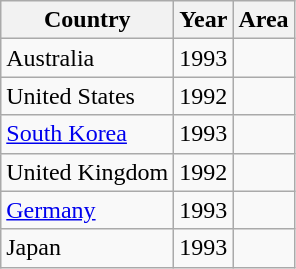<table class="wikitable sortable" style="text-align: right; display: inline-table;">
<tr>
<th>Country</th>
<th>Year</th>
<th>Area</th>
</tr>
<tr>
<td style="text-align:left;">Australia</td>
<td>1993</td>
<td></td>
</tr>
<tr>
<td style="text-align:left;">United States</td>
<td>1992</td>
<td></td>
</tr>
<tr>
<td style="text-align:left;"><a href='#'>South Korea</a></td>
<td>1993</td>
<td></td>
</tr>
<tr>
<td style="text-align:left;">United Kingdom</td>
<td>1992</td>
<td></td>
</tr>
<tr>
<td style="text-align:left;"><a href='#'>Germany</a></td>
<td>1993</td>
<td></td>
</tr>
<tr>
<td style="text-align:left;">Japan</td>
<td>1993</td>
<td></td>
</tr>
</table>
